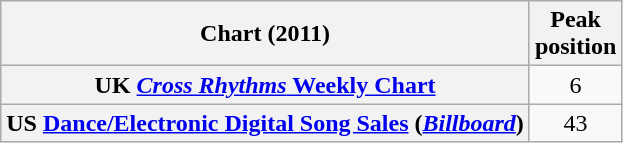<table class="wikitable sortable plainrowheaders" style="text-align:center">
<tr>
<th scope="col">Chart (2011)</th>
<th scope="col">Peak<br> position</th>
</tr>
<tr>
<th scope="row">UK <a href='#'><em> Cross Rhythms</em> Weekly Chart</a></th>
<td>6</td>
</tr>
<tr>
<th scope="row">US <a href='#'>Dance/Electronic Digital Song Sales</a> (<a href='#'><em>Billboard</em></a>)</th>
<td>43</td>
</tr>
</table>
